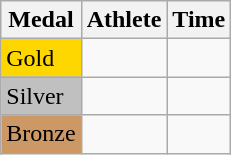<table class="wikitable">
<tr>
<th>Medal</th>
<th>Athlete</th>
<th>Time</th>
</tr>
<tr>
<td bgcolor="gold">Gold</td>
<td></td>
<td></td>
</tr>
<tr>
<td bgcolor="silver">Silver</td>
<td></td>
<td></td>
</tr>
<tr>
<td bgcolor="CC9966">Bronze</td>
<td></td>
<td></td>
</tr>
</table>
